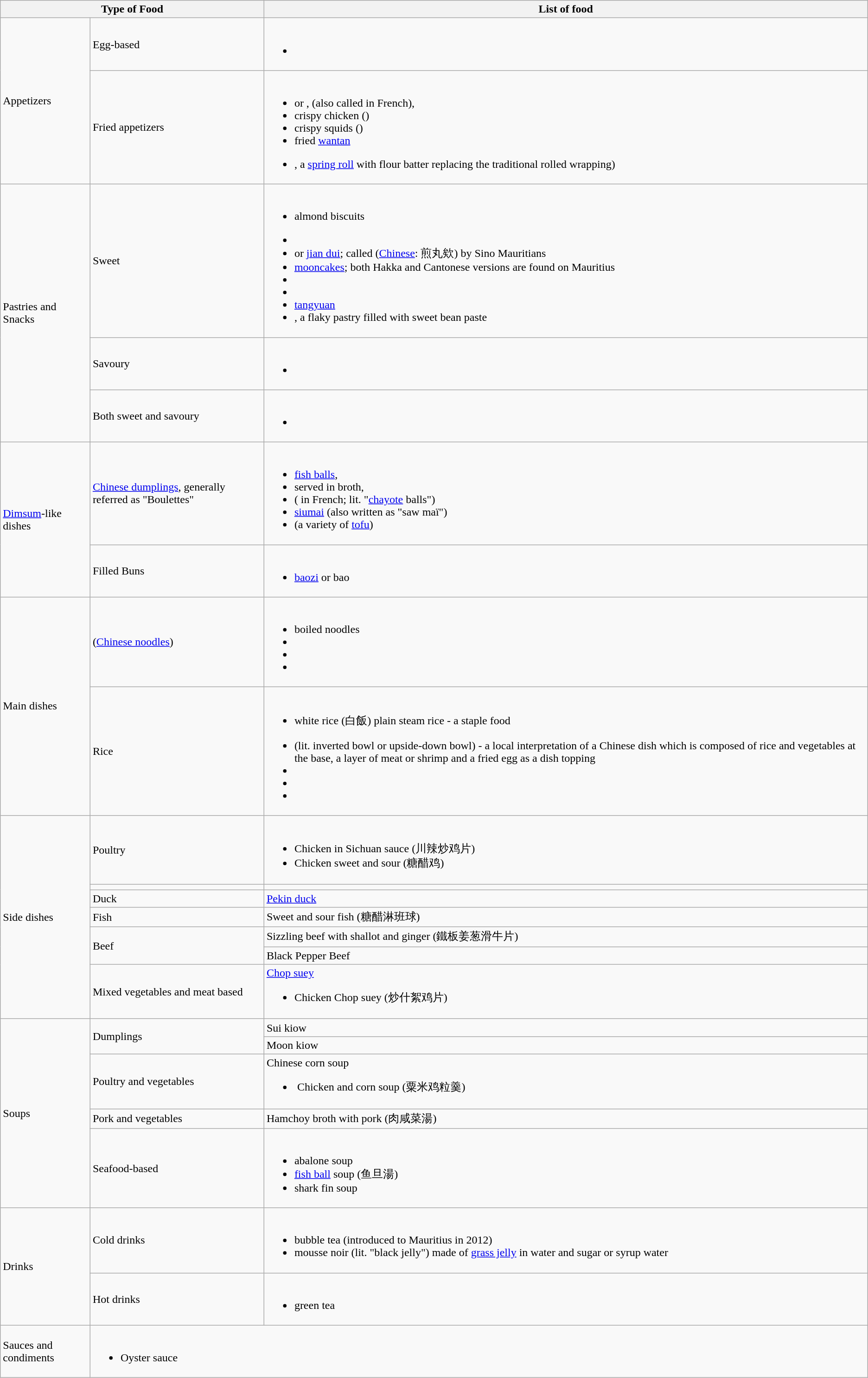<table class="wikitable">
<tr>
<th colspan="2">Type of Food</th>
<th>List of food</th>
</tr>
<tr>
<td rowspan="2">Appetizers</td>
<td>Egg-based</td>
<td><br><ul><li></li></ul></td>
</tr>
<tr>
<td>Fried appetizers</td>
<td><br><ul><li> or , (also called  in French),</li><li>crispy chicken ()</li><li>crispy squids ()</li><li>fried <a href='#'>wantan</a></li></ul><ul><li>, a <a href='#'>spring roll</a> with flour batter replacing the traditional rolled wrapping)</li></ul></td>
</tr>
<tr>
<td rowspan="3">Pastries and Snacks</td>
<td>Sweet</td>
<td><br><ul><li>almond biscuits</li></ul><ul><li></li><li> or <a href='#'>jian dui</a>; called   (<a href='#'>Chinese</a>: 煎丸欸) by Sino Mauritians</li><li><a href='#'>mooncakes</a>; both Hakka and Cantonese versions are found on Mauritius</li><li></li><li></li><li><a href='#'>tangyuan</a></li><li>, a flaky pastry filled with sweet bean paste</li></ul></td>
</tr>
<tr>
<td>Savoury</td>
<td><br><ul><li></li></ul></td>
</tr>
<tr>
<td>Both sweet and savoury</td>
<td><br><ul><li></li></ul></td>
</tr>
<tr>
<td rowspan="2"><a href='#'>Dimsum</a>-like dishes</td>
<td><a href='#'>Chinese dumplings</a>, generally referred as "Boulettes"</td>
<td><br><ul><li><a href='#'>fish balls</a>,</li><li> served in broth,</li><li> ( in French; lit. "<a href='#'>chayote</a> balls")</li><li><a href='#'>siumai</a> (also written as "saw maï")</li><li> (a variety of <a href='#'>tofu</a>)</li></ul></td>
</tr>
<tr>
<td>Filled Buns</td>
<td><br><ul><li><a href='#'>baozi</a> or bao</li></ul></td>
</tr>
<tr>
<td rowspan="2">Main dishes</td>
<td> (<a href='#'>Chinese noodles</a>)</td>
<td><br><ul><li>boiled noodles</li><li></li><li></li><li></li></ul></td>
</tr>
<tr>
<td>Rice</td>
<td><br><ul><li>white rice (白飯) plain steam rice - a staple food</li></ul><ul><li> (lit. inverted bowl or upside-down bowl) - a local interpretation of a Chinese dish which is composed of rice and vegetables at the base, a layer of meat or shrimp and a fried egg as a dish topping</li><li></li><li></li><li></li></ul></td>
</tr>
<tr>
<td rowspan="7">Side dishes</td>
<td rowspan="1">Poultry</td>
<td><br><ul><li>Chicken in Sichuan sauce (川辣炒鸡片)</li><li>Chicken sweet and sour (糖醋鸡)</li></ul></td>
</tr>
<tr>
<td></td>
</tr>
<tr>
<td>Duck</td>
<td><a href='#'>Pekin duck</a></td>
</tr>
<tr>
<td>Fish</td>
<td>Sweet and sour fish (糖醋淋班球)</td>
</tr>
<tr>
<td rowspan="2">Beef</td>
<td>Sizzling beef with shallot and ginger (鐵板姜葱滑牛片)</td>
</tr>
<tr>
<td>Black Pepper Beef</td>
</tr>
<tr>
<td>Mixed vegetables and meat based</td>
<td><a href='#'>Chop suey</a><br><ul><li>Chicken Chop suey (炒什絮鸡片)</li></ul></td>
</tr>
<tr>
<td rowspan="5">Soups</td>
<td rowspan="2">Dumplings</td>
<td>Sui kiow</td>
</tr>
<tr>
<td>Moon kiow</td>
</tr>
<tr>
<td>Poultry and vegetables</td>
<td>Chinese corn soup<br><ul><li> Chicken and corn soup (粟米鸡粒羹)</li></ul></td>
</tr>
<tr>
<td>Pork and vegetables</td>
<td>Hamchoy broth with pork (肉咸菜湯)</td>
</tr>
<tr>
<td>Seafood-based</td>
<td><br><ul><li>abalone soup</li><li><a href='#'>fish ball</a> soup (鱼旦湯)</li><li>shark fin soup</li></ul></td>
</tr>
<tr>
<td rowspan="2">Drinks</td>
<td>Cold drinks</td>
<td><br><ul><li>bubble tea (introduced to Mauritius in 2012)</li><li>mousse noir (lit. "black jelly") made of <a href='#'>grass jelly</a> in water and sugar or syrup water</li></ul></td>
</tr>
<tr>
<td>Hot drinks</td>
<td><br><ul><li>green tea</li></ul></td>
</tr>
<tr>
<td>Sauces and condiments</td>
<td colspan="2"><br><ul><li>Oyster sauce</li></ul></td>
</tr>
</table>
